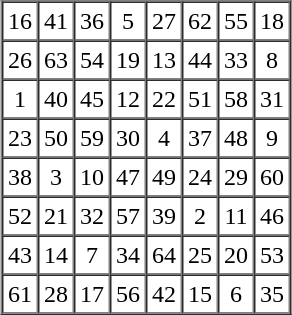<table align="center" border="1" cellspacing="0" cellpadding="3" style="margin:1em auto; text-align:center">
<tr>
<td>16</td>
<td>41</td>
<td>36</td>
<td>5</td>
<td>27</td>
<td>62</td>
<td>55</td>
<td>18</td>
</tr>
<tr>
<td>26</td>
<td>63</td>
<td>54</td>
<td>19</td>
<td>13</td>
<td>44</td>
<td>33</td>
<td>8</td>
</tr>
<tr>
<td>1</td>
<td>40</td>
<td>45</td>
<td>12</td>
<td>22</td>
<td>51</td>
<td>58</td>
<td>31</td>
</tr>
<tr>
<td>23</td>
<td>50</td>
<td>59</td>
<td>30</td>
<td>4</td>
<td>37</td>
<td>48</td>
<td>9</td>
</tr>
<tr>
<td>38</td>
<td>3</td>
<td>10</td>
<td>47</td>
<td>49</td>
<td>24</td>
<td>29</td>
<td>60</td>
</tr>
<tr>
<td>52</td>
<td>21</td>
<td>32</td>
<td>57</td>
<td>39</td>
<td>2</td>
<td>11</td>
<td>46</td>
</tr>
<tr>
<td>43</td>
<td>14</td>
<td>7</td>
<td>34</td>
<td>64</td>
<td>25</td>
<td>20</td>
<td>53</td>
</tr>
<tr>
<td>61</td>
<td>28</td>
<td>17</td>
<td>56</td>
<td>42</td>
<td>15</td>
<td>6</td>
<td>35</td>
</tr>
</table>
